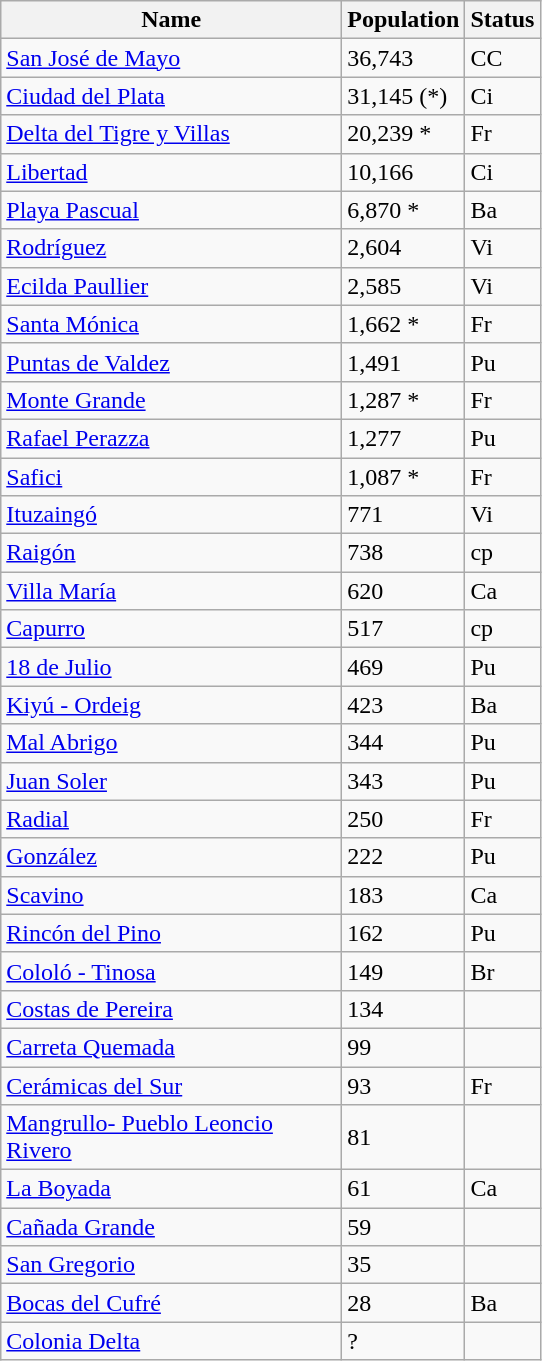<table class="wikitable sortable">
<tr>
<th style="width: 220px;">Name</th>
<th>Population</th>
<th class="unsortable">Status</th>
</tr>
<tr>
<td><a href='#'>San José de Mayo</a></td>
<td>36,743</td>
<td>CC</td>
</tr>
<tr>
<td><a href='#'>Ciudad del Plata</a></td>
<td>31,145 (*)</td>
<td>Ci</td>
</tr>
<tr>
<td><a href='#'>Delta del Tigre y Villas</a></td>
<td>20,239 *</td>
<td>Fr</td>
</tr>
<tr>
<td><a href='#'>Libertad</a></td>
<td>10,166</td>
<td>Ci</td>
</tr>
<tr>
<td><a href='#'>Playa Pascual</a></td>
<td>6,870 *</td>
<td>Ba</td>
</tr>
<tr>
<td><a href='#'>Rodríguez</a></td>
<td>2,604</td>
<td>Vi</td>
</tr>
<tr>
<td><a href='#'>Ecilda Paullier</a></td>
<td>2,585</td>
<td>Vi</td>
</tr>
<tr>
<td><a href='#'>Santa Mónica</a></td>
<td>1,662 *</td>
<td>Fr</td>
</tr>
<tr>
<td><a href='#'>Puntas de Valdez</a></td>
<td>1,491</td>
<td>Pu</td>
</tr>
<tr>
<td><a href='#'>Monte Grande</a></td>
<td>1,287 *</td>
<td>Fr</td>
</tr>
<tr>
<td><a href='#'>Rafael Perazza</a></td>
<td>1,277</td>
<td>Pu</td>
</tr>
<tr>
<td><a href='#'>Safici</a></td>
<td>1,087 *</td>
<td>Fr</td>
</tr>
<tr>
<td><a href='#'>Ituzaingó</a></td>
<td>771</td>
<td>Vi</td>
</tr>
<tr>
<td><a href='#'>Raigón</a></td>
<td>738</td>
<td>cp</td>
</tr>
<tr>
<td><a href='#'>Villa María</a></td>
<td>620</td>
<td>Ca</td>
</tr>
<tr>
<td><a href='#'>Capurro</a></td>
<td>517</td>
<td>cp</td>
</tr>
<tr>
<td><a href='#'>18 de Julio</a></td>
<td>469</td>
<td>Pu</td>
</tr>
<tr>
<td><a href='#'>Kiyú - Ordeig</a></td>
<td>423</td>
<td>Ba</td>
</tr>
<tr>
<td><a href='#'>Mal Abrigo</a></td>
<td>344</td>
<td>Pu</td>
</tr>
<tr>
<td><a href='#'>Juan Soler</a></td>
<td>343</td>
<td>Pu</td>
</tr>
<tr>
<td><a href='#'>Radial</a></td>
<td>250</td>
<td>Fr</td>
</tr>
<tr>
<td><a href='#'>González</a></td>
<td>222</td>
<td>Pu</td>
</tr>
<tr>
<td><a href='#'>Scavino</a></td>
<td>183</td>
<td>Ca</td>
</tr>
<tr>
<td><a href='#'>Rincón del Pino</a></td>
<td>162</td>
<td>Pu</td>
</tr>
<tr>
<td><a href='#'>Cololó - Tinosa</a></td>
<td>149</td>
<td>Br</td>
</tr>
<tr>
<td><a href='#'>Costas de Pereira</a></td>
<td>134</td>
<td></td>
</tr>
<tr>
<td><a href='#'>Carreta Quemada</a></td>
<td>99</td>
<td></td>
</tr>
<tr>
<td><a href='#'>Cerámicas del Sur</a></td>
<td>93</td>
<td>Fr</td>
</tr>
<tr>
<td><a href='#'>Mangrullo- Pueblo Leoncio Rivero</a></td>
<td>81</td>
<td></td>
</tr>
<tr>
<td><a href='#'>La Boyada</a></td>
<td>61</td>
<td>Ca</td>
</tr>
<tr>
<td><a href='#'>Cañada Grande</a></td>
<td>59</td>
<td></td>
</tr>
<tr>
<td><a href='#'>San Gregorio</a></td>
<td>35</td>
<td></td>
</tr>
<tr>
<td><a href='#'>Bocas del Cufré</a></td>
<td>28</td>
<td>Ba</td>
</tr>
<tr>
<td><a href='#'>Colonia Delta</a></td>
<td>?</td>
<td></td>
</tr>
</table>
